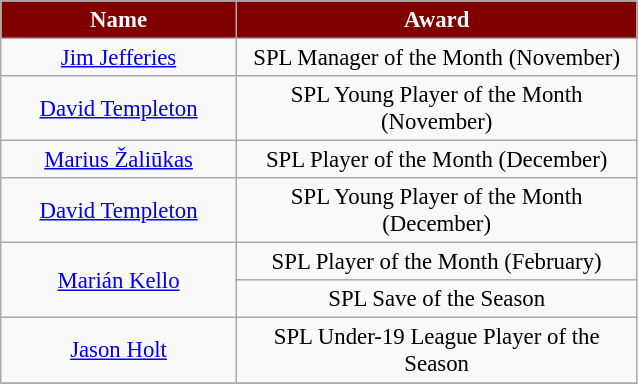<table class="wikitable" style="font-size: 95%; text-align: center;">
<tr>
<th scope="col" style="background:maroon; color:white; width:150px;">Name</th>
<th scope="col" style="background:maroon; color:white; width:260px;">Award</th>
</tr>
<tr>
<td> <a href='#'>Jim Jefferies</a></td>
<td>SPL Manager of the Month (November)</td>
</tr>
<tr>
<td> <a href='#'>David Templeton</a></td>
<td>SPL Young Player of the Month (November)</td>
</tr>
<tr>
<td> <a href='#'>Marius Žaliūkas</a></td>
<td>SPL Player of the Month (December)</td>
</tr>
<tr>
<td> <a href='#'>David Templeton</a></td>
<td>SPL Young Player of the Month (December)</td>
</tr>
<tr>
<td rowspan=2> <a href='#'>Marián Kello</a></td>
<td>SPL Player of the Month (February)</td>
</tr>
<tr>
<td>SPL Save of the Season</td>
</tr>
<tr>
<td> <a href='#'>Jason Holt</a></td>
<td>SPL Under-19 League Player of the Season</td>
</tr>
<tr>
</tr>
</table>
